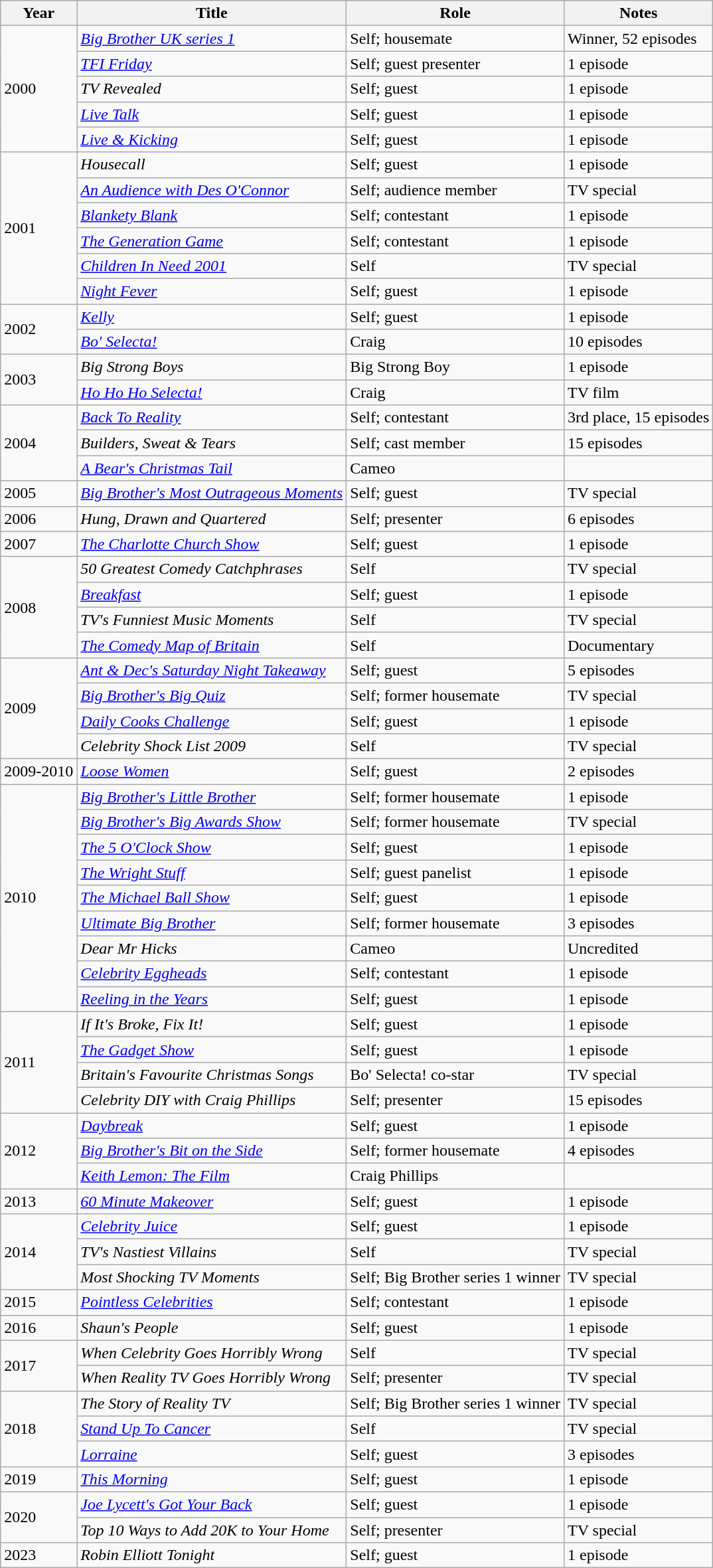<table class="wikitable">
<tr>
<th>Year</th>
<th>Title</th>
<th>Role</th>
<th>Notes</th>
</tr>
<tr>
<td rowspan="5">2000</td>
<td><em><a href='#'>Big Brother UK series 1</a></em></td>
<td>Self; housemate</td>
<td>Winner, 52 episodes</td>
</tr>
<tr>
<td><em><a href='#'>TFI Friday</a></em></td>
<td>Self; guest presenter</td>
<td>1 episode</td>
</tr>
<tr>
<td><em>TV Revealed</em></td>
<td>Self; guest</td>
<td>1 episode</td>
</tr>
<tr>
<td><em><a href='#'>Live Talk</a></em></td>
<td>Self; guest</td>
<td>1 episode</td>
</tr>
<tr>
<td><em><a href='#'>Live & Kicking</a></em></td>
<td>Self; guest</td>
<td>1 episode</td>
</tr>
<tr>
<td rowspan="6">2001</td>
<td><em>Housecall</em></td>
<td>Self; guest</td>
<td>1 episode</td>
</tr>
<tr>
<td><em><a href='#'>An Audience with Des O'Connor</a></em></td>
<td>Self; audience member</td>
<td>TV special</td>
</tr>
<tr>
<td><em><a href='#'>Blankety Blank</a></em></td>
<td>Self; contestant</td>
<td>1 episode</td>
</tr>
<tr>
<td><em><a href='#'>The Generation Game</a></em></td>
<td>Self; contestant</td>
<td>1 episode</td>
</tr>
<tr>
<td><em><a href='#'>Children In Need 2001</a></em></td>
<td>Self</td>
<td>TV special</td>
</tr>
<tr>
<td><em><a href='#'>Night Fever</a></em></td>
<td>Self; guest</td>
<td>1 episode</td>
</tr>
<tr>
<td rowspan="2">2002</td>
<td><em><a href='#'>Kelly</a></em></td>
<td>Self; guest</td>
<td>1 episode</td>
</tr>
<tr>
<td><em><a href='#'>Bo' Selecta!</a></em></td>
<td>Craig</td>
<td>10 episodes</td>
</tr>
<tr>
<td rowspan="2">2003</td>
<td><em>Big Strong Boys</em></td>
<td>Big Strong Boy</td>
<td>1 episode</td>
</tr>
<tr>
<td><em><a href='#'>Ho Ho Ho Selecta!</a></em></td>
<td>Craig</td>
<td>TV film</td>
</tr>
<tr>
<td rowspan="3">2004</td>
<td><em><a href='#'>Back To Reality</a></em></td>
<td>Self; contestant</td>
<td>3rd place, 15 episodes</td>
</tr>
<tr>
<td><em>Builders, Sweat & Tears</em></td>
<td>Self; cast member</td>
<td>15 episodes</td>
</tr>
<tr>
<td><em><a href='#'>A Bear's Christmas Tail</a></em></td>
<td>Cameo</td>
<td></td>
</tr>
<tr>
<td>2005</td>
<td><em><a href='#'>Big Brother's Most Outrageous Moments</a></em></td>
<td>Self; guest</td>
<td>TV special</td>
</tr>
<tr>
<td>2006</td>
<td><em>Hung, Drawn and Quartered</em></td>
<td>Self; presenter</td>
<td>6 episodes</td>
</tr>
<tr>
<td>2007</td>
<td><em><a href='#'>The Charlotte Church Show</a></em></td>
<td>Self; guest</td>
<td>1 episode</td>
</tr>
<tr>
<td rowspan="4">2008</td>
<td><em>50 Greatest Comedy Catchphrases</em></td>
<td>Self</td>
<td>TV special</td>
</tr>
<tr>
<td><em><a href='#'>Breakfast</a></em></td>
<td>Self; guest</td>
<td>1 episode</td>
</tr>
<tr>
<td><em>TV's Funniest Music Moments</em></td>
<td>Self</td>
<td>TV special</td>
</tr>
<tr>
<td><em><a href='#'>The Comedy Map of Britain</a></em></td>
<td>Self</td>
<td>Documentary</td>
</tr>
<tr>
<td rowspan="4">2009</td>
<td><em><a href='#'>Ant & Dec's Saturday Night Takeaway</a></em></td>
<td>Self; guest</td>
<td>5 episodes</td>
</tr>
<tr>
<td><em><a href='#'>Big Brother's Big Quiz</a></em></td>
<td>Self; former housemate</td>
<td>TV special</td>
</tr>
<tr>
<td><em><a href='#'>Daily Cooks Challenge</a></em></td>
<td>Self; guest</td>
<td>1 episode</td>
</tr>
<tr>
<td><em>Celebrity Shock List 2009</em></td>
<td>Self</td>
<td>TV special</td>
</tr>
<tr>
<td>2009-2010</td>
<td><em><a href='#'>Loose Women</a></em></td>
<td>Self; guest</td>
<td>2 episodes</td>
</tr>
<tr>
<td rowspan="9">2010</td>
<td><em><a href='#'>Big Brother's Little Brother</a></em></td>
<td>Self; former housemate</td>
<td>1 episode</td>
</tr>
<tr>
<td><em><a href='#'>Big Brother's Big Awards Show</a></em></td>
<td>Self; former housemate</td>
<td>TV special</td>
</tr>
<tr>
<td><em><a href='#'>The 5 O'Clock Show</a></em></td>
<td>Self; guest</td>
<td>1 episode</td>
</tr>
<tr>
<td><em><a href='#'>The Wright Stuff</a></em></td>
<td>Self; guest panelist</td>
<td>1 episode</td>
</tr>
<tr>
<td><em><a href='#'>The Michael Ball Show</a></em></td>
<td>Self; guest</td>
<td>1 episode</td>
</tr>
<tr>
<td><em><a href='#'>Ultimate Big Brother</a></em></td>
<td>Self; former housemate</td>
<td>3 episodes</td>
</tr>
<tr>
<td><em>Dear Mr Hicks</em></td>
<td>Cameo</td>
<td>Uncredited</td>
</tr>
<tr>
<td><em><a href='#'>Celebrity Eggheads</a></em></td>
<td>Self; contestant</td>
<td>1 episode</td>
</tr>
<tr>
<td><em><a href='#'>Reeling in the Years</a></em></td>
<td>Self; guest</td>
<td>1 episode</td>
</tr>
<tr>
<td rowspan="4">2011</td>
<td><em>If It's Broke, Fix It!</em></td>
<td>Self; guest</td>
<td>1 episode</td>
</tr>
<tr>
<td><em><a href='#'>The Gadget Show</a></em></td>
<td>Self; guest</td>
<td>1 episode</td>
</tr>
<tr>
<td><em>Britain's Favourite Christmas Songs</em></td>
<td>Bo' Selecta! co-star</td>
<td>TV special</td>
</tr>
<tr>
<td><em>Celebrity DIY with Craig Phillips</em></td>
<td>Self; presenter</td>
<td>15 episodes</td>
</tr>
<tr>
<td rowspan="3">2012</td>
<td><em><a href='#'>Daybreak</a></em></td>
<td>Self; guest</td>
<td>1 episode</td>
</tr>
<tr>
<td><em><a href='#'>Big Brother's Bit on the Side</a></em></td>
<td>Self; former housemate</td>
<td>4 episodes</td>
</tr>
<tr>
<td><em><a href='#'>Keith Lemon: The Film</a></em></td>
<td>Craig Phillips</td>
<td></td>
</tr>
<tr>
<td>2013</td>
<td><em><a href='#'>60 Minute Makeover</a></em></td>
<td>Self; guest</td>
<td>1 episode</td>
</tr>
<tr>
<td rowspan="3">2014</td>
<td><em><a href='#'>Celebrity Juice</a></em></td>
<td>Self; guest</td>
<td>1 episode</td>
</tr>
<tr>
<td><em>TV's Nastiest Villains</em></td>
<td>Self</td>
<td>TV special</td>
</tr>
<tr>
<td><em>Most Shocking TV Moments</em></td>
<td>Self; Big Brother series 1 winner</td>
<td>TV special</td>
</tr>
<tr>
<td>2015</td>
<td><em><a href='#'>Pointless Celebrities</a></em></td>
<td>Self; contestant</td>
<td>1 episode</td>
</tr>
<tr>
<td>2016</td>
<td><em>Shaun's People</em></td>
<td>Self; guest</td>
<td>1 episode</td>
</tr>
<tr>
<td rowspan="2">2017</td>
<td><em>When Celebrity Goes Horribly Wrong</em></td>
<td>Self</td>
<td>TV special</td>
</tr>
<tr>
<td><em>When Reality TV Goes Horribly Wrong</em></td>
<td>Self; presenter</td>
<td>TV special</td>
</tr>
<tr>
<td rowspan="3">2018</td>
<td><em>The Story of Reality TV</em></td>
<td>Self; Big Brother series 1 winner</td>
<td>TV special</td>
</tr>
<tr>
<td><em><a href='#'>Stand Up To Cancer</a></em></td>
<td>Self</td>
<td>TV special</td>
</tr>
<tr>
<td><em><a href='#'>Lorraine</a></em></td>
<td>Self; guest</td>
<td>3 episodes</td>
</tr>
<tr>
<td>2019</td>
<td><em><a href='#'>This Morning</a></em></td>
<td>Self; guest</td>
<td>1 episode</td>
</tr>
<tr>
<td rowspan="2">2020</td>
<td><em><a href='#'>Joe Lycett's Got Your Back</a></em></td>
<td>Self; guest</td>
<td>1 episode</td>
</tr>
<tr>
<td><em>Top 10 Ways to Add 20K to Your Home</em></td>
<td>Self; presenter</td>
<td>TV special</td>
</tr>
<tr>
<td>2023</td>
<td><em>Robin Elliott Tonight</em></td>
<td>Self; guest</td>
<td>1 episode</td>
</tr>
</table>
